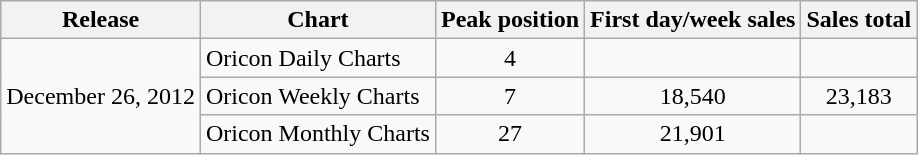<table class="wikitable">
<tr>
<th>Release</th>
<th>Chart</th>
<th>Peak position</th>
<th>First day/week sales</th>
<th>Sales total</th>
</tr>
<tr>
<td rowspan="4">December 26, 2012</td>
<td>Oricon Daily Charts</td>
<td align="center">4</td>
<td align="center"></td>
<td></td>
</tr>
<tr>
<td>Oricon Weekly Charts</td>
<td align="center">7</td>
<td align="center">18,540</td>
<td align="center">23,183</td>
</tr>
<tr>
<td>Oricon Monthly Charts</td>
<td align="center">27</td>
<td align="center">21,901</td>
<td></td>
</tr>
</table>
